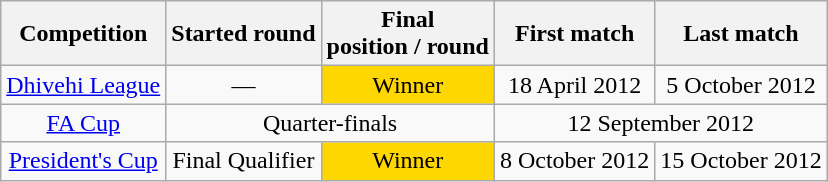<table class="wikitable" style="text-align:center">
<tr Overall>
<th>Competition</th>
<th>Started round</th>
<th>Final<br>position / round</th>
<th>First match</th>
<th>Last match</th>
</tr>
<tr>
<td><a href='#'>Dhivehi League</a></td>
<td>—</td>
<td style="background:gold">Winner</td>
<td>18 April 2012</td>
<td>5 October 2012</td>
</tr>
<tr>
<td><a href='#'>FA Cup</a></td>
<td colspan=2>Quarter-finals</td>
<td colspan=2>12 September 2012</td>
</tr>
<tr>
<td><a href='#'>President's Cup</a></td>
<td>Final Qualifier</td>
<td style="background:gold">Winner</td>
<td>8 October 2012</td>
<td>15 October 2012</td>
</tr>
</table>
